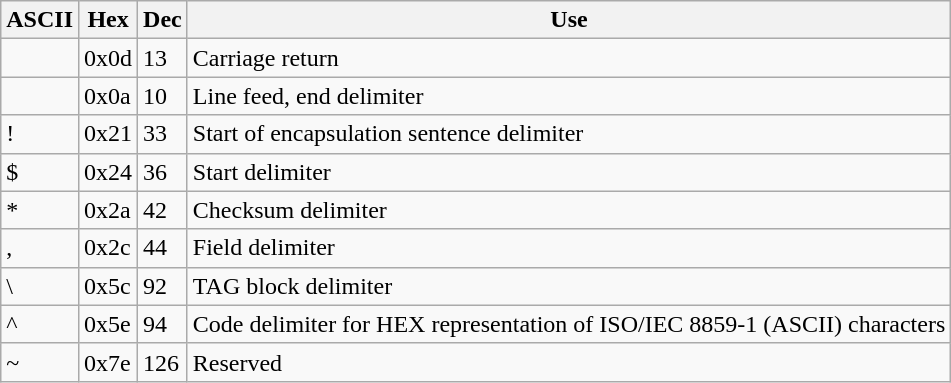<table class="wikitable">
<tr>
<th>ASCII</th>
<th>Hex</th>
<th>Dec</th>
<th>Use</th>
</tr>
<tr>
<td><CR></td>
<td>0x0d</td>
<td>13</td>
<td>Carriage return</td>
</tr>
<tr>
<td><LF></td>
<td>0x0a</td>
<td>10</td>
<td>Line feed, end delimiter</td>
</tr>
<tr>
<td>!</td>
<td>0x21</td>
<td>33</td>
<td>Start of encapsulation sentence delimiter</td>
</tr>
<tr>
<td>$</td>
<td>0x24</td>
<td>36</td>
<td>Start delimiter</td>
</tr>
<tr>
<td>*</td>
<td>0x2a</td>
<td>42</td>
<td>Checksum delimiter</td>
</tr>
<tr>
<td>,</td>
<td>0x2c</td>
<td>44</td>
<td>Field delimiter</td>
</tr>
<tr>
<td>\</td>
<td>0x5c</td>
<td>92</td>
<td>TAG block delimiter</td>
</tr>
<tr>
<td>^</td>
<td>0x5e</td>
<td>94</td>
<td>Code delimiter for HEX representation of ISO/IEC 8859-1 (ASCII) characters</td>
</tr>
<tr>
<td>~</td>
<td>0x7e</td>
<td>126</td>
<td>Reserved</td>
</tr>
</table>
